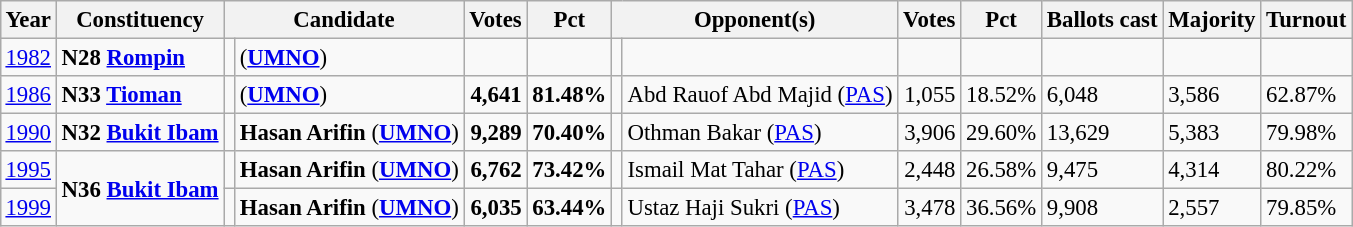<table class="wikitable" style="margin:0.5em ; font-size:95%">
<tr>
<th>Year</th>
<th>Constituency</th>
<th colspan=2>Candidate</th>
<th>Votes</th>
<th>Pct</th>
<th colspan=2>Opponent(s)</th>
<th>Votes</th>
<th>Pct</th>
<th>Ballots cast</th>
<th>Majority</th>
<th>Turnout</th>
</tr>
<tr>
<td><a href='#'>1982</a></td>
<td><strong>N28 <a href='#'>Rompin</a></strong></td>
<td></td>
<td> (<a href='#'><strong>UMNO</strong></a>)</td>
<td align="right"></td>
<td></td>
<td></td>
<td></td>
<td align="right"></td>
<td></td>
<td></td>
<td></td>
<td></td>
</tr>
<tr>
<td><a href='#'>1986</a></td>
<td><strong>N33 <a href='#'>Tioman</a></strong></td>
<td></td>
<td> (<a href='#'><strong>UMNO</strong></a>)</td>
<td align="right"><strong>4,641</strong></td>
<td><strong>81.48%</strong></td>
<td></td>
<td>Abd Rauof Abd Majid (<a href='#'>PAS</a>)</td>
<td align="right">1,055</td>
<td>18.52%</td>
<td>6,048</td>
<td>3,586</td>
<td>62.87%</td>
</tr>
<tr>
<td><a href='#'>1990</a></td>
<td><strong>N32 <a href='#'>Bukit Ibam</a></strong></td>
<td></td>
<td><strong>Hasan Arifin</strong> (<a href='#'><strong>UMNO</strong></a>)</td>
<td align="right"><strong>9,289</strong></td>
<td><strong>70.40%</strong></td>
<td></td>
<td>Othman Bakar (<a href='#'>PAS</a>)</td>
<td align="right">3,906</td>
<td>29.60%</td>
<td>13,629</td>
<td>5,383</td>
<td>79.98%</td>
</tr>
<tr>
<td><a href='#'>1995</a></td>
<td rowspan=2><strong>N36 <a href='#'>Bukit Ibam</a></strong></td>
<td></td>
<td><strong>Hasan Arifin</strong> (<a href='#'><strong>UMNO</strong></a>)</td>
<td align="right"><strong>6,762</strong></td>
<td><strong>73.42%</strong></td>
<td></td>
<td>Ismail Mat Tahar (<a href='#'>PAS</a>)</td>
<td align="right">2,448</td>
<td>26.58%</td>
<td>9,475</td>
<td>4,314</td>
<td>80.22%</td>
</tr>
<tr>
<td><a href='#'>1999</a></td>
<td></td>
<td><strong>Hasan Arifin</strong> (<a href='#'><strong>UMNO</strong></a>)</td>
<td align="right"><strong>6,035</strong></td>
<td><strong>63.44%</strong></td>
<td></td>
<td>Ustaz Haji Sukri (<a href='#'>PAS</a>)</td>
<td align="right">3,478</td>
<td>36.56%</td>
<td>9,908</td>
<td>2,557</td>
<td>79.85%</td>
</tr>
</table>
